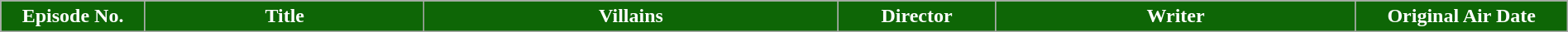<table class="wikitable plainrowheaders"  style="width:100%; background:#ffffff;">
<tr>
<th scope="col" style="background:#0E6606; color:#ffffff; width:100px;">Episode No.</th>
<th scope="col" style="background:#0E6606; color:#ffffff; width:200px;">Title</th>
<th scope="col" style="background:#0E6606; color:#ffffff; width:300px;">Villains</th>
<th scope="col" style="background:#0E6606; color:#ffffff; width:110px;">Director</th>
<th scope="col" style="background:#0E6606; color:#ffffff; width:260px;">Writer</th>
<th scope="col" style="background:#0E6606; color:#ffffff; width:150px;">Original Air Date<br>











</th>
</tr>
</table>
